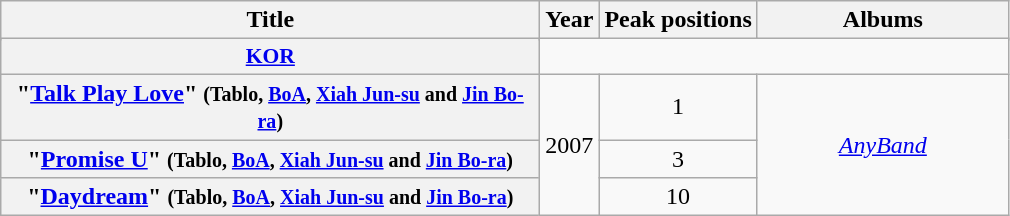<table class="wikitable plainrowheaders" style="text-align:center;">
<tr>
<th scope="col" rowspan="2" style="width:22em;">Title</th>
<th scope="col" rowspan="2" style="width:2em;">Year</th>
<th scope="col" colspan="1">Peak positions</th>
<th scope="col" rowspan="2" style="width:10em;">Albums</th>
</tr>
<tr style=font-size:smaller>
</tr>
<tr>
<th scope="col" style="width:3em;font-size:90%;"><a href='#'>KOR</a><br></th>
</tr>
<tr>
<th scope="row">"<a href='#'>Talk Play Love</a>" <small>(Tablo, <a href='#'>BoA</a>, <a href='#'>Xiah Jun-su</a> and <a href='#'>Jin Bo-ra</a>)</small></th>
<td rowspan="3">2007</td>
<td>1</td>
<td rowspan="3" style="text-align:center;"><em><a href='#'>AnyBand</a></em></td>
</tr>
<tr>
<th scope="row">"<a href='#'>Promise U</a>" <small>(Tablo, <a href='#'>BoA</a>, <a href='#'>Xiah Jun-su</a> and <a href='#'>Jin Bo-ra</a>)</small></th>
<td>3</td>
</tr>
<tr>
<th scope="row">"<a href='#'>Daydream</a>" <small>(Tablo, <a href='#'>BoA</a>, <a href='#'>Xiah Jun-su</a> and <a href='#'>Jin Bo-ra</a>)</small></th>
<td>10</td>
</tr>
</table>
